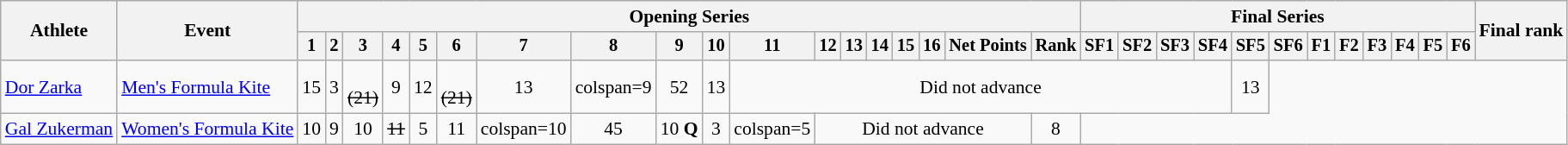<table class="wikitable" style="font-size:90%">
<tr>
<th rowspan="2">Athlete</th>
<th rowspan="2">Event</th>
<th colspan=18>Opening Series</th>
<th colspan=12>Final Series</th>
<th rowspan=2>Final rank</th>
</tr>
<tr style="font-size:95%">
<th>1</th>
<th>2</th>
<th>3</th>
<th>4</th>
<th>5</th>
<th>6</th>
<th>7</th>
<th>8</th>
<th>9</th>
<th>10</th>
<th>11</th>
<th>12</th>
<th>13</th>
<th>14</th>
<th>15</th>
<th>16</th>
<th>Net Points</th>
<th>Rank</th>
<th>SF1</th>
<th>SF2</th>
<th>SF3</th>
<th>SF4</th>
<th>SF5</th>
<th>SF6</th>
<th>F1</th>
<th>F2</th>
<th>F3</th>
<th>F4</th>
<th>F5</th>
<th>F6</th>
</tr>
<tr align=center>
<td align=left><a href='#'>Dor Zarka</a></td>
<td align=left><a href='#'>Men's Formula Kite</a></td>
<td>15</td>
<td>3</td>
<td><br><s>(21)</s></td>
<td>9</td>
<td>12</td>
<td><br><s>(21)</s></td>
<td>13</td>
<td>colspan=9 </td>
<td>52</td>
<td>13</td>
<td colspan=12>Did not advance</td>
<td>13</td>
</tr>
<tr align=center>
<td align=left><a href='#'>Gal Zukerman</a></td>
<td align=left><a href='#'>Women's Formula Kite</a></td>
<td>10</td>
<td>9</td>
<td>10</td>
<td><s>11</s></td>
<td>5</td>
<td>11</td>
<td>colspan=10 </td>
<td>45</td>
<td>10 <strong>Q</strong></td>
<td>3</td>
<td>colspan=5 </td>
<td colspan=6>Did not advance</td>
<td>8</td>
</tr>
</table>
